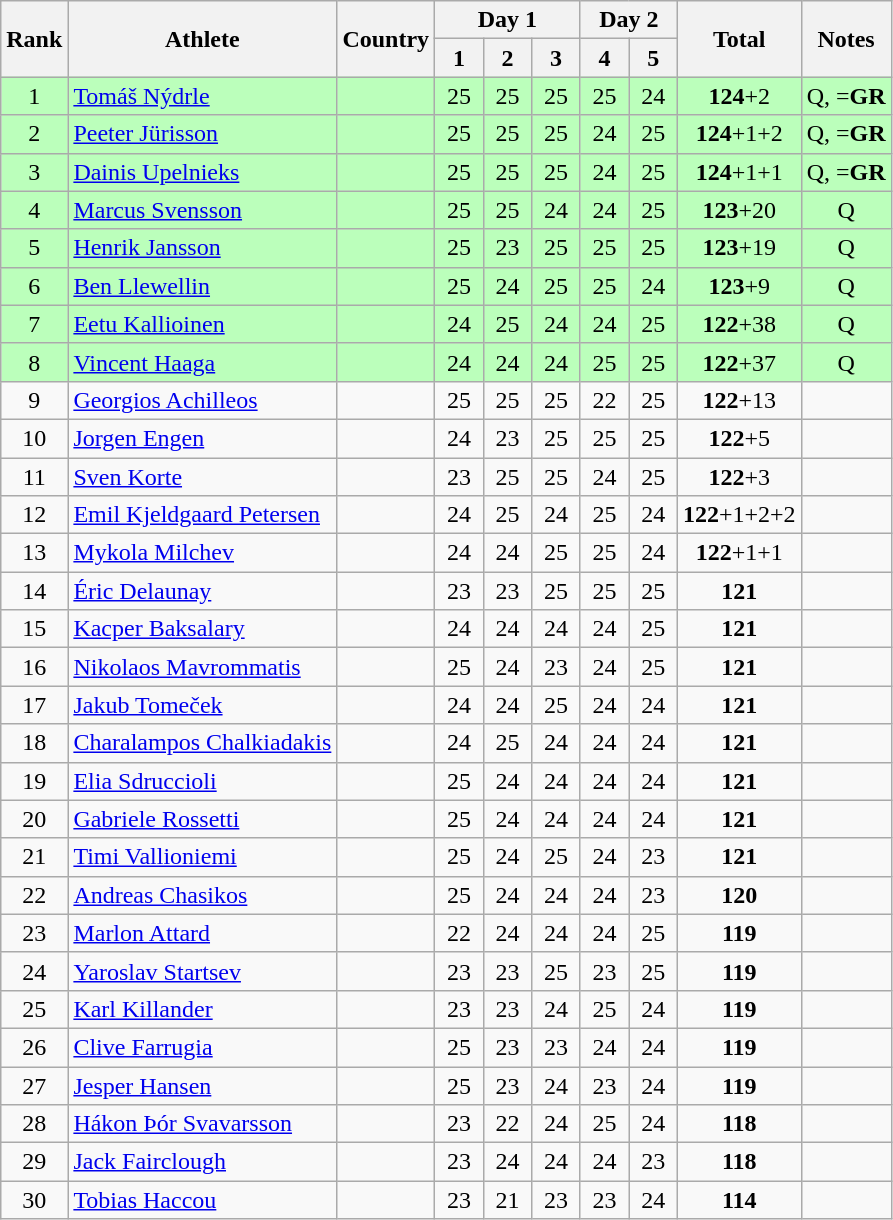<table class="wikitable sortable" style="text-align:center">
<tr>
<th rowspan=2>Rank</th>
<th rowspan=2>Athlete</th>
<th rowspan=2>Country</th>
<th colspan=3>Day 1</th>
<th colspan=2>Day 2</th>
<th rowspan=2>Total</th>
<th rowspan=2 class="unsortable">Notes</th>
</tr>
<tr>
<th width=25px>1</th>
<th width=25px>2</th>
<th width=25px>3</th>
<th width=25px>4</th>
<th width=25px>5</th>
</tr>
<tr bgcolor=bbffbb>
<td>1</td>
<td align=left><a href='#'>Tomáš Nýdrle</a></td>
<td align=left></td>
<td>25</td>
<td>25</td>
<td>25</td>
<td>25</td>
<td>24</td>
<td><strong>124</strong>+2</td>
<td>Q, =<strong>GR</strong></td>
</tr>
<tr bgcolor=bbffbb>
<td>2</td>
<td align=left><a href='#'>Peeter Jürisson</a></td>
<td align=left></td>
<td>25</td>
<td>25</td>
<td>25</td>
<td>24</td>
<td>25</td>
<td><strong>124</strong>+1+2</td>
<td>Q, =<strong>GR</strong></td>
</tr>
<tr bgcolor=bbffbb>
<td>3</td>
<td align=left><a href='#'>Dainis Upelnieks</a></td>
<td align=left></td>
<td>25</td>
<td>25</td>
<td>25</td>
<td>24</td>
<td>25</td>
<td><strong>124</strong>+1+1</td>
<td>Q, =<strong>GR</strong></td>
</tr>
<tr bgcolor=bbffbb>
<td>4</td>
<td align=left><a href='#'>Marcus Svensson</a></td>
<td align=left></td>
<td>25</td>
<td>25</td>
<td>24</td>
<td>24</td>
<td>25</td>
<td><strong>123</strong>+20</td>
<td>Q</td>
</tr>
<tr bgcolor=bbffbb>
<td>5</td>
<td align=left><a href='#'>Henrik Jansson</a></td>
<td align=left></td>
<td>25</td>
<td>23</td>
<td>25</td>
<td>25</td>
<td>25</td>
<td><strong>123</strong>+19</td>
<td>Q</td>
</tr>
<tr bgcolor=bbffbb>
<td>6</td>
<td align=left><a href='#'>Ben Llewellin</a></td>
<td align=left></td>
<td>25</td>
<td>24</td>
<td>25</td>
<td>25</td>
<td>24</td>
<td><strong>123</strong>+9</td>
<td>Q</td>
</tr>
<tr bgcolor=bbffbb>
<td>7</td>
<td align=left><a href='#'>Eetu Kallioinen</a></td>
<td align=left></td>
<td>24</td>
<td>25</td>
<td>24</td>
<td>24</td>
<td>25</td>
<td><strong>122</strong>+38</td>
<td>Q</td>
</tr>
<tr bgcolor=bbffbb>
<td>8</td>
<td align=left><a href='#'>Vincent Haaga</a></td>
<td align=left></td>
<td>24</td>
<td>24</td>
<td>24</td>
<td>25</td>
<td>25</td>
<td><strong>122</strong>+37</td>
<td>Q</td>
</tr>
<tr>
<td>9</td>
<td align=left><a href='#'>Georgios Achilleos</a></td>
<td align=left></td>
<td>25</td>
<td>25</td>
<td>25</td>
<td>22</td>
<td>25</td>
<td><strong>122</strong>+13</td>
<td></td>
</tr>
<tr>
<td>10</td>
<td align=left><a href='#'>Jorgen Engen</a></td>
<td align=left></td>
<td>24</td>
<td>23</td>
<td>25</td>
<td>25</td>
<td>25</td>
<td><strong>122</strong>+5</td>
<td></td>
</tr>
<tr>
<td>11</td>
<td align=left><a href='#'>Sven Korte</a></td>
<td align=left></td>
<td>23</td>
<td>25</td>
<td>25</td>
<td>24</td>
<td>25</td>
<td><strong>122</strong>+3</td>
<td></td>
</tr>
<tr>
<td>12</td>
<td align=left><a href='#'>Emil Kjeldgaard Petersen</a></td>
<td align=left></td>
<td>24</td>
<td>25</td>
<td>24</td>
<td>25</td>
<td>24</td>
<td><strong>122</strong>+1+2+2</td>
<td></td>
</tr>
<tr>
<td>13</td>
<td align=left><a href='#'>Mykola Milchev</a></td>
<td align=left></td>
<td>24</td>
<td>24</td>
<td>25</td>
<td>25</td>
<td>24</td>
<td><strong>122</strong>+1+1</td>
<td></td>
</tr>
<tr>
<td>14</td>
<td align=left><a href='#'>Éric Delaunay</a></td>
<td align=left></td>
<td>23</td>
<td>23</td>
<td>25</td>
<td>25</td>
<td>25</td>
<td><strong>121</strong></td>
<td></td>
</tr>
<tr>
<td>15</td>
<td align=left><a href='#'>Kacper Baksalary</a></td>
<td align=left></td>
<td>24</td>
<td>24</td>
<td>24</td>
<td>24</td>
<td>25</td>
<td><strong>121</strong></td>
<td></td>
</tr>
<tr>
<td>16</td>
<td align=left><a href='#'>Nikolaos Mavrommatis</a></td>
<td align=left></td>
<td>25</td>
<td>24</td>
<td>23</td>
<td>24</td>
<td>25</td>
<td><strong>121</strong></td>
<td></td>
</tr>
<tr>
<td>17</td>
<td align=left><a href='#'>Jakub Tomeček</a></td>
<td align=left></td>
<td>24</td>
<td>24</td>
<td>25</td>
<td>24</td>
<td>24</td>
<td><strong>121</strong></td>
<td></td>
</tr>
<tr>
<td>18</td>
<td align=left><a href='#'>Charalampos Chalkiadakis</a></td>
<td align=left></td>
<td>24</td>
<td>25</td>
<td>24</td>
<td>24</td>
<td>24</td>
<td><strong>121</strong></td>
<td></td>
</tr>
<tr>
<td>19</td>
<td align=left><a href='#'>Elia Sdruccioli</a></td>
<td align=left></td>
<td>25</td>
<td>24</td>
<td>24</td>
<td>24</td>
<td>24</td>
<td><strong>121</strong></td>
<td></td>
</tr>
<tr>
<td>20</td>
<td align=left><a href='#'>Gabriele Rossetti</a></td>
<td align=left></td>
<td>25</td>
<td>24</td>
<td>24</td>
<td>24</td>
<td>24</td>
<td><strong>121</strong></td>
<td></td>
</tr>
<tr>
<td>21</td>
<td align=left><a href='#'>Timi Vallioniemi</a></td>
<td align=left></td>
<td>25</td>
<td>24</td>
<td>25</td>
<td>24</td>
<td>23</td>
<td><strong>121</strong></td>
<td></td>
</tr>
<tr>
<td>22</td>
<td align=left><a href='#'>Andreas Chasikos</a></td>
<td align=left></td>
<td>25</td>
<td>24</td>
<td>24</td>
<td>24</td>
<td>23</td>
<td><strong>120</strong></td>
<td></td>
</tr>
<tr>
<td>23</td>
<td align=left><a href='#'>Marlon Attard</a></td>
<td align=left></td>
<td>22</td>
<td>24</td>
<td>24</td>
<td>24</td>
<td>25</td>
<td><strong>119</strong></td>
<td></td>
</tr>
<tr>
<td>24</td>
<td align=left><a href='#'>Yaroslav Startsev</a></td>
<td align=left></td>
<td>23</td>
<td>23</td>
<td>25</td>
<td>23</td>
<td>25</td>
<td><strong>119</strong></td>
<td></td>
</tr>
<tr>
<td>25</td>
<td align=left><a href='#'>Karl Killander</a></td>
<td align=left></td>
<td>23</td>
<td>23</td>
<td>24</td>
<td>25</td>
<td>24</td>
<td><strong>119</strong></td>
<td></td>
</tr>
<tr>
<td>26</td>
<td align=left><a href='#'>Clive Farrugia</a></td>
<td align=left></td>
<td>25</td>
<td>23</td>
<td>23</td>
<td>24</td>
<td>24</td>
<td><strong>119</strong></td>
<td></td>
</tr>
<tr>
<td>27</td>
<td align=left><a href='#'>Jesper Hansen</a></td>
<td align=left></td>
<td>25</td>
<td>23</td>
<td>24</td>
<td>23</td>
<td>24</td>
<td><strong>119</strong></td>
<td></td>
</tr>
<tr>
<td>28</td>
<td align=left><a href='#'>Hákon Þór Svavarsson</a></td>
<td align=left></td>
<td>23</td>
<td>22</td>
<td>24</td>
<td>25</td>
<td>24</td>
<td><strong>118</strong></td>
<td></td>
</tr>
<tr>
<td>29</td>
<td align=left><a href='#'>Jack Fairclough</a></td>
<td align=left></td>
<td>23</td>
<td>24</td>
<td>24</td>
<td>24</td>
<td>23</td>
<td><strong>118</strong></td>
<td></td>
</tr>
<tr>
<td>30</td>
<td align=left><a href='#'>Tobias Haccou</a></td>
<td align=left></td>
<td>23</td>
<td>21</td>
<td>23</td>
<td>23</td>
<td>24</td>
<td><strong>114</strong></td>
<td></td>
</tr>
</table>
